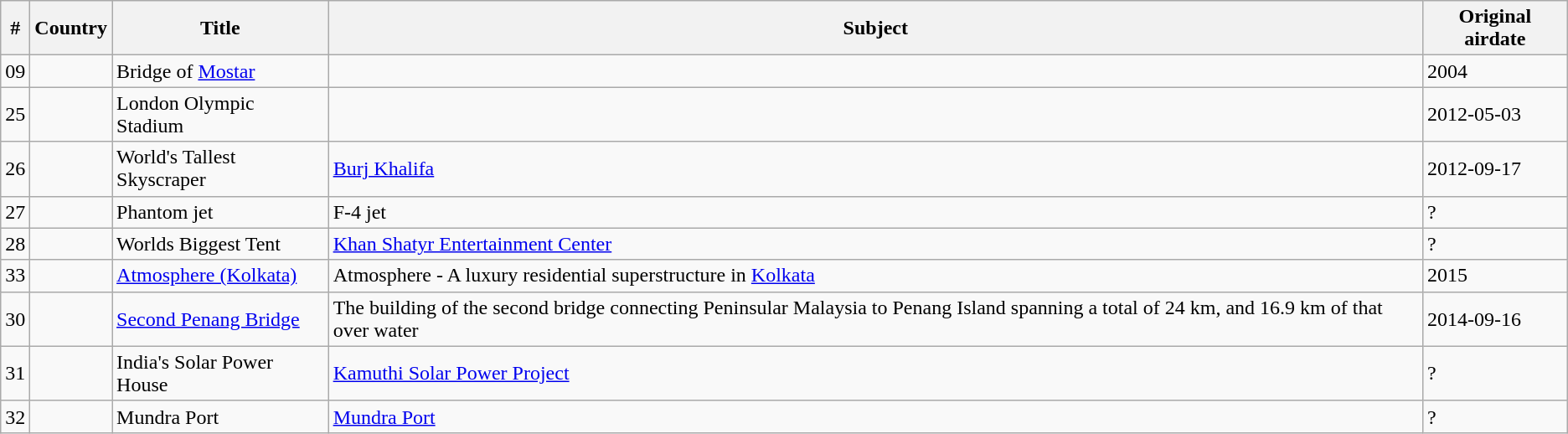<table class="wikitable sortable">
<tr>
<th>#</th>
<th>Country</th>
<th>Title</th>
<th>Subject</th>
<th>Original airdate</th>
</tr>
<tr>
<td>09</td>
<td><strong></strong></td>
<td>Bridge of <a href='#'>Mostar</a></td>
<td></td>
<td>2004</td>
</tr>
<tr>
<td>25</td>
<td><strong></strong></td>
<td>London Olympic Stadium</td>
<td></td>
<td>2012-05-03</td>
</tr>
<tr>
<td>26</td>
<td><strong></strong></td>
<td>World's Tallest Skyscraper</td>
<td><a href='#'>Burj Khalifa</a></td>
<td>2012-09-17</td>
</tr>
<tr>
<td>27</td>
<td><strong></strong></td>
<td>Phantom jet</td>
<td>F-4 jet</td>
<td>?</td>
</tr>
<tr>
<td>28</td>
<td><strong></strong></td>
<td>Worlds Biggest Tent</td>
<td><a href='#'>Khan Shatyr Entertainment Center</a></td>
<td>?</td>
</tr>
<tr>
<td>33</td>
<td><strong></strong></td>
<td><a href='#'>Atmosphere (Kolkata)</a></td>
<td>Atmosphere - A luxury residential superstructure in <a href='#'>Kolkata</a></td>
<td>2015</td>
</tr>
<tr>
<td>30</td>
<td><strong></strong></td>
<td><a href='#'>Second Penang Bridge</a></td>
<td>The building of the second bridge connecting Peninsular Malaysia to Penang Island spanning a total of 24 km, and 16.9 km of that over water</td>
<td>2014-09-16</td>
</tr>
<tr>
<td>31</td>
<td><strong></strong></td>
<td>India's Solar Power House</td>
<td><a href='#'>Kamuthi Solar Power Project</a></td>
<td>?</td>
</tr>
<tr>
<td>32</td>
<td><strong></strong></td>
<td>Mundra Port</td>
<td><a href='#'>Mundra Port</a></td>
<td>?</td>
</tr>
</table>
